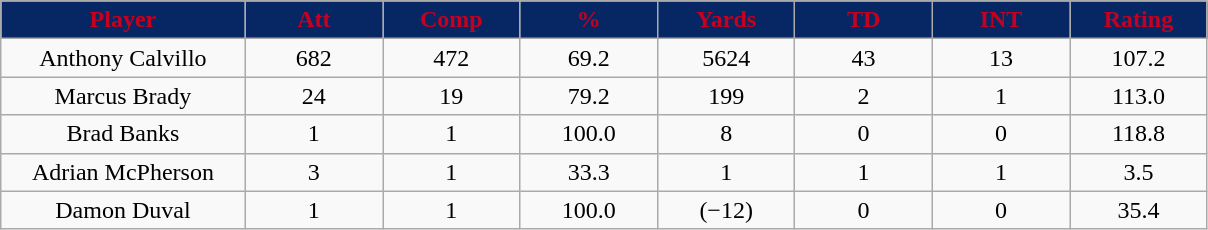<table class="wikitable sortable">
<tr>
<th style="background:#072764; color:#c6011f; width:16%;">Player</th>
<th style="background:#072764; color:#c6011f; width:9%;">Att</th>
<th style="background:#072764; color:#c6011f; width:9%;">Comp</th>
<th style="background:#072764; color:#c6011f; width:9%;">%</th>
<th style="background:#072764; color:#c6011f; width:9%;">Yards</th>
<th style="background:#072764; color:#c6011f; width:9%;">TD</th>
<th style="background:#072764; color:#c6011f; width:9%;">INT</th>
<th style="background:#072764; color:#c6011f; width:9%;">Rating</th>
</tr>
<tr style="text-align:center;">
<td>Anthony Calvillo</td>
<td>682</td>
<td>472</td>
<td>69.2</td>
<td>5624</td>
<td>43</td>
<td>13</td>
<td>107.2</td>
</tr>
<tr style="text-align:center;">
<td>Marcus Brady</td>
<td>24</td>
<td>19</td>
<td>79.2</td>
<td>199</td>
<td>2</td>
<td>1</td>
<td>113.0</td>
</tr>
<tr style="text-align:center;">
<td>Brad Banks</td>
<td>1</td>
<td>1</td>
<td>100.0</td>
<td>8</td>
<td>0</td>
<td>0</td>
<td>118.8</td>
</tr>
<tr style="text-align:center;">
<td>Adrian McPherson</td>
<td>3</td>
<td>1</td>
<td>33.3</td>
<td>1</td>
<td>1</td>
<td>1</td>
<td>3.5</td>
</tr>
<tr style="text-align:center;">
<td>Damon Duval</td>
<td>1</td>
<td>1</td>
<td>100.0</td>
<td>(−12)</td>
<td>0</td>
<td>0</td>
<td>35.4</td>
</tr>
</table>
